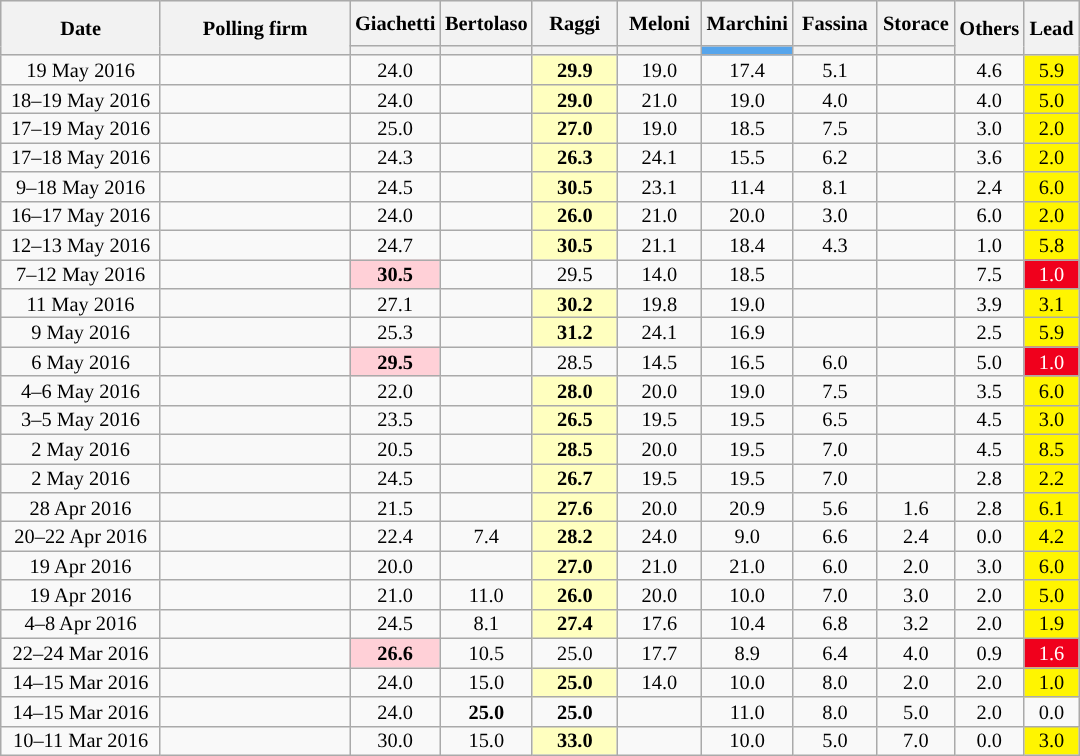<table class=wikitable style="text-align:center;font-size:85%;line-height:13px">
<tr style="height:30px; background-color:#E9E9E9">
<th style="width:100px;" rowspan="2">Date</th>
<th style="width:120px;" rowspan="2">Polling firm</th>
<th style="width:50px;">Giachetti</th>
<th style="width:50px;">Bertolaso</th>
<th style="width:50px;">Raggi</th>
<th style="width:50px;">Meloni</th>
<th style="width:50px;">Marchini</th>
<th style="width:50px;">Fassina</th>
<th style="width:45px;">Storace</th>
<th style="width:40px;" rowspan="2">Others</th>
<th style="width:30px;" rowspan="2">Lead</th>
</tr>
<tr>
<th style="background:"></th>
<th style="background:"></th>
<th style="background:"></th>
<th style="background:"></th>
<th style="background:#56A5EC;"></th>
<th style="background:"></th>
<th style="background:"></th>
</tr>
<tr>
<td>19 May 2016</td>
<td></td>
<td>24.0</td>
<td></td>
<td style="background:#FFFFBF"><strong>29.9</strong></td>
<td>19.0</td>
<td>17.4</td>
<td>5.1</td>
<td></td>
<td>4.6</td>
<td style="background:#FFF500; color:black;">5.9</td>
</tr>
<tr>
<td>18–19 May 2016</td>
<td></td>
<td>24.0</td>
<td></td>
<td style="background:#FFFFBF"><strong>29.0</strong></td>
<td>21.0</td>
<td>19.0</td>
<td>4.0</td>
<td></td>
<td>4.0</td>
<td style="background:#FFF500; color:black;">5.0</td>
</tr>
<tr>
<td>17–19 May 2016</td>
<td></td>
<td>25.0</td>
<td></td>
<td style="background:#FFFFBF"><strong>27.0</strong></td>
<td>19.0</td>
<td>18.5</td>
<td>7.5</td>
<td></td>
<td>3.0</td>
<td style="background:#FFF500; color:black;">2.0</td>
</tr>
<tr>
<td>17–18 May 2016</td>
<td></td>
<td>24.3</td>
<td></td>
<td style="background:#FFFFBF"><strong>26.3</strong></td>
<td>24.1</td>
<td>15.5</td>
<td>6.2</td>
<td></td>
<td>3.6</td>
<td style="background:#FFF500; color:black;">2.0</td>
</tr>
<tr>
<td>9–18 May 2016</td>
<td></td>
<td>24.5</td>
<td></td>
<td style="background:#FFFFBF"><strong>30.5</strong></td>
<td>23.1</td>
<td>11.4</td>
<td>8.1</td>
<td></td>
<td>2.4</td>
<td style="background:#FFF500; color:black;">6.0</td>
</tr>
<tr>
<td>16–17 May 2016</td>
<td></td>
<td>24.0</td>
<td></td>
<td style="background:#FFFFBF"><strong>26.0</strong></td>
<td>21.0</td>
<td>20.0</td>
<td>3.0</td>
<td></td>
<td>6.0</td>
<td style="background:#FFF500; color:black;">2.0</td>
</tr>
<tr>
<td>12–13 May 2016</td>
<td></td>
<td>24.7</td>
<td></td>
<td style="background:#FFFFBF"><strong>30.5</strong></td>
<td>21.1</td>
<td>18.4</td>
<td>4.3</td>
<td></td>
<td>1.0</td>
<td style="background:#FFF500; color:black;">5.8</td>
</tr>
<tr>
<td>7–12 May 2016</td>
<td></td>
<td style="background:#FFD0D7"><strong>30.5</strong></td>
<td></td>
<td>29.5</td>
<td>14.0</td>
<td>18.5</td>
<td></td>
<td></td>
<td>7.5</td>
<td style="background:#F0001C; color:white;">1.0</td>
</tr>
<tr>
<td>11 May 2016</td>
<td></td>
<td>27.1</td>
<td></td>
<td style="background:#FFFFBF"><strong>30.2</strong></td>
<td>19.8</td>
<td>19.0</td>
<td></td>
<td></td>
<td>3.9</td>
<td style="background:#FFF500; color:black;">3.1</td>
</tr>
<tr>
<td>9 May 2016</td>
<td></td>
<td>25.3</td>
<td></td>
<td style="background:#FFFFBF"><strong>31.2</strong></td>
<td>24.1</td>
<td>16.9</td>
<td></td>
<td></td>
<td>2.5</td>
<td style="background:#FFF500; color:black;">5.9</td>
</tr>
<tr>
<td>6 May 2016</td>
<td></td>
<td style="background:#FFD0D7"><strong>29.5</strong></td>
<td></td>
<td>28.5</td>
<td>14.5</td>
<td>16.5</td>
<td>6.0</td>
<td></td>
<td>5.0</td>
<td style="background:#F0001C; color:white;">1.0</td>
</tr>
<tr>
<td>4–6 May 2016</td>
<td></td>
<td>22.0</td>
<td></td>
<td style="background:#FFFFBF"><strong>28.0</strong></td>
<td>20.0</td>
<td>19.0</td>
<td>7.5</td>
<td></td>
<td>3.5</td>
<td style="background:#FFF500; color:black;">6.0</td>
</tr>
<tr>
<td>3–5 May 2016</td>
<td></td>
<td>23.5</td>
<td></td>
<td style="background:#FFFFBF"><strong>26.5</strong></td>
<td>19.5</td>
<td>19.5</td>
<td>6.5</td>
<td></td>
<td>4.5</td>
<td style="background:#FFF500; color:black;">3.0</td>
</tr>
<tr>
<td>2 May 2016</td>
<td></td>
<td>20.5</td>
<td></td>
<td style="background:#FFFFBF"><strong>28.5</strong></td>
<td>20.0</td>
<td>19.5</td>
<td>7.0</td>
<td></td>
<td>4.5</td>
<td style="background:#FFF500; color:black;">8.5</td>
</tr>
<tr>
<td>2 May 2016</td>
<td></td>
<td>24.5</td>
<td></td>
<td style="background:#FFFFBF"><strong>26.7</strong></td>
<td>19.5</td>
<td>19.5</td>
<td>7.0</td>
<td></td>
<td>2.8</td>
<td style="background:#FFF500; color:black;">2.2</td>
</tr>
<tr>
<td>28 Apr 2016</td>
<td></td>
<td>21.5</td>
<td></td>
<td style="background:#FFFFBF"><strong>27.6</strong></td>
<td>20.0</td>
<td>20.9</td>
<td>5.6</td>
<td>1.6</td>
<td>2.8</td>
<td style="background:#FFF500; color:black;">6.1</td>
</tr>
<tr>
<td>20–22 Apr 2016</td>
<td></td>
<td>22.4</td>
<td>7.4</td>
<td style="background:#FFFFBF"><strong>28.2</strong></td>
<td>24.0</td>
<td>9.0</td>
<td>6.6</td>
<td>2.4</td>
<td>0.0</td>
<td style="background:#FFF500; color:black;">4.2</td>
</tr>
<tr>
<td>19 Apr 2016</td>
<td></td>
<td>20.0</td>
<td></td>
<td style="background:#FFFFBF"><strong>27.0</strong></td>
<td>21.0</td>
<td>21.0</td>
<td>6.0</td>
<td>2.0</td>
<td>3.0</td>
<td style="background:#FFF500; color:black;">6.0</td>
</tr>
<tr>
<td>19 Apr 2016</td>
<td></td>
<td>21.0</td>
<td>11.0</td>
<td style="background:#FFFFBF"><strong>26.0</strong></td>
<td>20.0</td>
<td>10.0</td>
<td>7.0</td>
<td>3.0</td>
<td>2.0</td>
<td style="background:#FFF500; color:black;">5.0</td>
</tr>
<tr>
<td>4–8 Apr 2016</td>
<td></td>
<td>24.5</td>
<td>8.1</td>
<td style="background:#FFFFBF"><strong>27.4</strong></td>
<td>17.6</td>
<td>10.4</td>
<td>6.8</td>
<td>3.2</td>
<td>2.0</td>
<td style="background:#FFF500; color:black;">1.9</td>
</tr>
<tr>
<td>22–24 Mar 2016</td>
<td></td>
<td style="background:#FFD0D7"><strong>26.6</strong></td>
<td>10.5</td>
<td>25.0</td>
<td>17.7</td>
<td>8.9</td>
<td>6.4</td>
<td>4.0</td>
<td>0.9</td>
<td style="background:#F0001C; color:white;">1.6</td>
</tr>
<tr>
<td>14–15 Mar 2016</td>
<td></td>
<td>24.0</td>
<td>15.0</td>
<td style="background:#FFFFBF"><strong>25.0</strong></td>
<td>14.0</td>
<td>10.0</td>
<td>8.0</td>
<td>2.0</td>
<td>2.0</td>
<td style="background:#FFF500; color:black;">1.0</td>
</tr>
<tr>
<td>14–15 Mar 2016</td>
<td></td>
<td>24.0</td>
<td><strong>25.0</strong></td>
<td><strong>25.0</strong></td>
<td></td>
<td>11.0</td>
<td>8.0</td>
<td>5.0</td>
<td>2.0</td>
<td>0.0</td>
</tr>
<tr>
<td>10–11 Mar 2016</td>
<td></td>
<td>30.0</td>
<td>15.0</td>
<td style="background:#FFFFBF"><strong>33.0</strong></td>
<td></td>
<td>10.0</td>
<td>5.0</td>
<td>7.0</td>
<td>0.0</td>
<td style="background:#FFF500; color:black;">3.0</td>
</tr>
</table>
